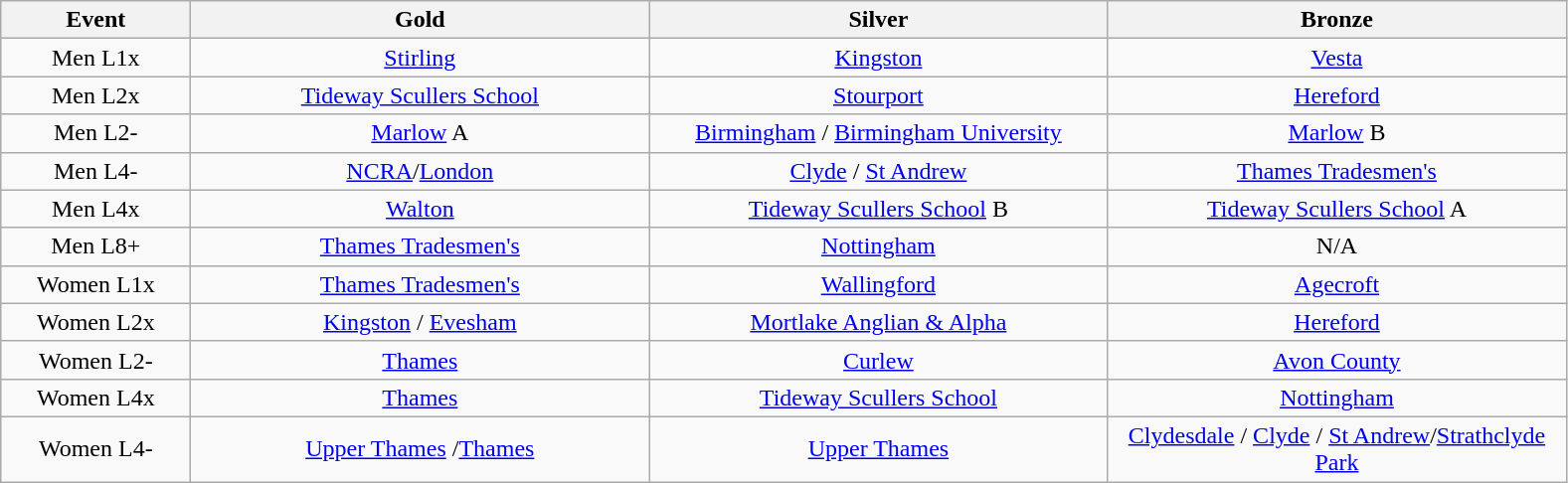<table class="wikitable" style="text-align:center">
<tr>
<th width=120>Event</th>
<th width=300>Gold</th>
<th width=300>Silver</th>
<th width=300>Bronze</th>
</tr>
<tr>
<td>Men L1x</td>
<td><a href='#'>Stirling</a></td>
<td><a href='#'>Kingston</a></td>
<td><a href='#'>Vesta</a></td>
</tr>
<tr>
<td>Men L2x</td>
<td><a href='#'>Tideway Scullers School</a></td>
<td><a href='#'>Stourport</a></td>
<td><a href='#'>Hereford</a></td>
</tr>
<tr>
<td>Men L2-</td>
<td><a href='#'>Marlow</a> A</td>
<td><a href='#'>Birmingham</a> / <a href='#'>Birmingham University</a></td>
<td><a href='#'>Marlow</a> B</td>
</tr>
<tr>
<td>Men L4-</td>
<td><a href='#'>NCRA</a>/<a href='#'>London</a></td>
<td><a href='#'>Clyde</a> / <a href='#'>St Andrew</a></td>
<td><a href='#'>Thames Tradesmen's</a></td>
</tr>
<tr>
<td>Men L4x</td>
<td><a href='#'>Walton</a></td>
<td><a href='#'>Tideway Scullers School</a> B</td>
<td><a href='#'>Tideway Scullers School</a> A</td>
</tr>
<tr>
<td>Men L8+</td>
<td><a href='#'>Thames Tradesmen's</a></td>
<td><a href='#'>Nottingham</a></td>
<td>N/A</td>
</tr>
<tr>
<td>Women L1x</td>
<td><a href='#'>Thames Tradesmen's</a></td>
<td><a href='#'>Wallingford</a></td>
<td><a href='#'>Agecroft</a></td>
</tr>
<tr>
<td>Women L2x</td>
<td><a href='#'>Kingston</a> / <a href='#'>Evesham</a></td>
<td><a href='#'>Mortlake Anglian & Alpha</a></td>
<td><a href='#'>Hereford</a></td>
</tr>
<tr>
<td>Women L2-</td>
<td><a href='#'>Thames</a></td>
<td><a href='#'>Curlew</a></td>
<td><a href='#'>Avon County</a></td>
</tr>
<tr>
<td>Women L4x</td>
<td><a href='#'>Thames</a></td>
<td><a href='#'>Tideway Scullers School</a></td>
<td><a href='#'>Nottingham</a></td>
</tr>
<tr>
<td>Women L4-</td>
<td><a href='#'>Upper Thames</a> /<a href='#'>Thames</a></td>
<td><a href='#'>Upper Thames</a></td>
<td><a href='#'>Clydesdale</a> / <a href='#'>Clyde</a> / <a href='#'>St Andrew</a>/<a href='#'>Strathclyde Park</a></td>
</tr>
</table>
